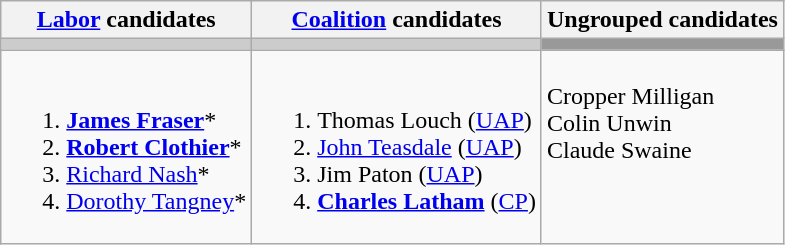<table class="wikitable">
<tr>
<th><a href='#'>Labor</a> candidates</th>
<th><a href='#'>Coalition</a> candidates</th>
<th>Ungrouped candidates</th>
</tr>
<tr bgcolor="#cccccc">
<td></td>
<td></td>
<td bgcolor="#999999"></td>
</tr>
<tr>
<td><br><ol><li><strong><a href='#'>James Fraser</a></strong>*</li><li><strong><a href='#'>Robert Clothier</a></strong>*</li><li><a href='#'>Richard Nash</a>*</li><li><a href='#'>Dorothy Tangney</a>*</li></ol></td>
<td valign=top><br><ol><li>Thomas Louch (<a href='#'>UAP</a>)</li><li><a href='#'>John Teasdale</a> (<a href='#'>UAP</a>)</li><li>Jim Paton (<a href='#'>UAP</a>)</li><li><strong><a href='#'>Charles Latham</a></strong> (<a href='#'>CP</a>)</li></ol></td>
<td valign=top><br>Cropper Milligan<br>
Colin Unwin<br>
Claude Swaine</td>
</tr>
</table>
